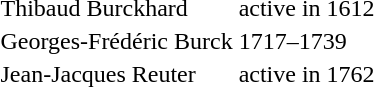<table>
<tr>
<td>Thibaud Burckhard</td>
<td>active in 1612</td>
</tr>
<tr>
<td>Georges-Frédéric Burck</td>
<td>1717–1739</td>
</tr>
<tr>
<td>Jean-Jacques Reuter</td>
<td>active in 1762</td>
</tr>
</table>
